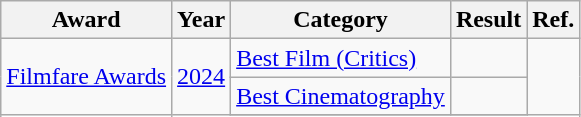<table class="wikitable">
<tr>
<th>Award</th>
<th>Year</th>
<th>Category</th>
<th>Result</th>
<th>Ref.</th>
</tr>
<tr>
<td rowspan="8"><a href='#'>Filmfare Awards</a></td>
<td rowspan="8"><a href='#'>2024</a></td>
<td><a href='#'>Best Film (Critics)</a></td>
<td></td>
<td rowspan="8"></td>
</tr>
<tr>
<td><a href='#'>Best Cinematography</a></td>
<td></td>
</tr>
<tr>
</tr>
</table>
